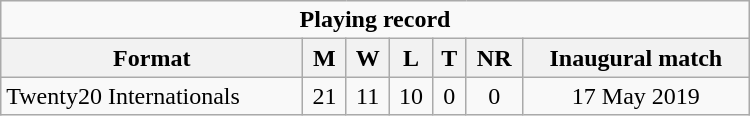<table class="wikitable" style="text-align: center; width: 500px;">
<tr>
<td colspan=7 align="center"><strong>Playing record</strong></td>
</tr>
<tr>
<th>Format</th>
<th>M</th>
<th>W</th>
<th>L</th>
<th>T</th>
<th>NR</th>
<th>Inaugural match</th>
</tr>
<tr>
<td align="left">Twenty20 Internationals</td>
<td>21</td>
<td>11</td>
<td>10</td>
<td>0</td>
<td>0</td>
<td>17 May 2019</td>
</tr>
</table>
